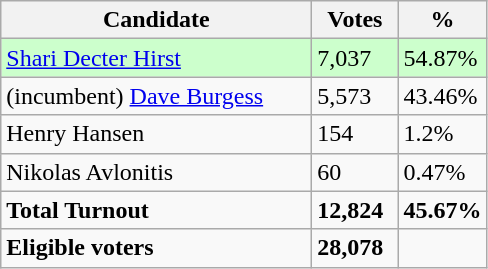<table class="wikitable">
<tr>
<th bgcolor="#DDDDFF" width="200px">Candidate</th>
<th bgcolor="#DDDDFF" width="50px">Votes</th>
<th bgcolor="#DDDDFF" width="50px">%</th>
</tr>
<tr style="text-align:left; background:#cfc;">
<td><a href='#'>Shari Decter Hirst</a></td>
<td>7,037</td>
<td>54.87%</td>
</tr>
<tr>
<td>(incumbent) <a href='#'>Dave Burgess</a></td>
<td>5,573</td>
<td>43.46%</td>
</tr>
<tr>
<td>Henry Hansen</td>
<td>154</td>
<td>1.2%</td>
</tr>
<tr>
<td>Nikolas Avlonitis</td>
<td>60</td>
<td>0.47%</td>
</tr>
<tr>
<td><strong>Total Turnout</strong></td>
<td><strong>12,824</strong></td>
<td><strong>45.67%</strong></td>
</tr>
<tr>
<td><strong>Eligible voters</strong></td>
<td><strong>28,078</strong></td>
<td></td>
</tr>
</table>
